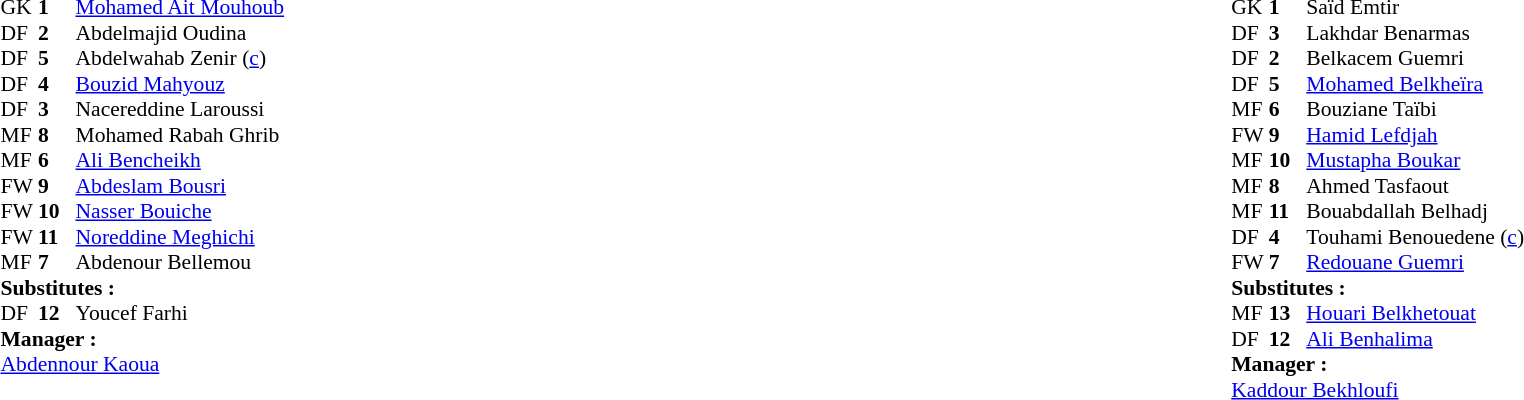<table width="100%">
<tr>
<td valign="top" width="50%"><br><table style="font-size: 90%" cellspacing="0" cellpadding="0">
<tr>
<td colspan="4"></td>
</tr>
<tr>
<th width="25"></th>
<th width="25"></th>
<th width="200"></th>
<th></th>
</tr>
<tr>
<td>GK</td>
<td><strong>1</strong></td>
<td> <a href='#'>Mohamed Ait Mouhoub</a></td>
</tr>
<tr>
<td>DF</td>
<td><strong>2</strong></td>
<td> Abdelmajid Oudina</td>
</tr>
<tr>
<td>DF</td>
<td><strong>5</strong></td>
<td> Abdelwahab Zenir (<a href='#'>c</a>)</td>
</tr>
<tr>
<td>DF</td>
<td><strong>4</strong></td>
<td> <a href='#'>Bouzid Mahyouz</a></td>
</tr>
<tr>
<td>DF</td>
<td><strong>3</strong></td>
<td> Nacereddine Laroussi</td>
</tr>
<tr>
<td>MF</td>
<td><strong>8</strong></td>
<td> Mohamed Rabah Ghrib</td>
<td></td>
<td></td>
</tr>
<tr>
<td>MF</td>
<td><strong>6</strong></td>
<td> <a href='#'>Ali Bencheikh</a></td>
</tr>
<tr>
<td>FW</td>
<td><strong>9</strong></td>
<td> <a href='#'>Abdeslam Bousri</a></td>
</tr>
<tr>
<td>FW</td>
<td><strong>10</strong></td>
<td> <a href='#'>Nasser Bouiche</a></td>
</tr>
<tr>
<td>FW</td>
<td><strong>11</strong></td>
<td> <a href='#'>Noreddine Meghichi</a></td>
</tr>
<tr>
<td>MF</td>
<td><strong>7</strong></td>
<td> Abdenour Bellemou</td>
</tr>
<tr>
<td colspan=3><strong>Substitutes : </strong></td>
</tr>
<tr>
<td>DF</td>
<td><strong>12</strong></td>
<td> Youcef Farhi</td>
<td></td>
<td></td>
</tr>
<tr>
<td colspan=3><strong>Manager :</strong></td>
</tr>
<tr>
<td colspan=4> <a href='#'>Abdennour Kaoua</a></td>
</tr>
</table>
</td>
<td valign="top"></td>
<td valign="top" width="50%"><br><table style="font-size: 90%" cellspacing="0" cellpadding="0" align="center">
<tr>
<td colspan="4"></td>
</tr>
<tr>
<th width="25"></th>
<th width="25"></th>
<th width="200"></th>
<th></th>
</tr>
<tr>
<td>GK</td>
<td><strong>1</strong></td>
<td> Saïd Emtir</td>
</tr>
<tr>
<td>DF</td>
<td><strong>3</strong></td>
<td> Lakhdar Benarmas</td>
</tr>
<tr>
<td>DF</td>
<td><strong>2</strong></td>
<td> Belkacem Guemri</td>
</tr>
<tr>
<td>DF</td>
<td><strong>5</strong></td>
<td> <a href='#'>Mohamed Belkheïra</a></td>
</tr>
<tr>
<td>MF</td>
<td><strong>6</strong></td>
<td> Bouziane Taïbi</td>
<td></td>
<td></td>
<td> </td>
</tr>
<tr>
<td>FW</td>
<td><strong>9</strong></td>
<td> <a href='#'>Hamid Lefdjah</a></td>
</tr>
<tr>
<td>MF</td>
<td><strong>10</strong></td>
<td> <a href='#'>Mustapha Boukar</a></td>
</tr>
<tr>
<td>MF</td>
<td><strong>8</strong></td>
<td> Ahmed Tasfaout</td>
<td></td>
<td></td>
</tr>
<tr>
<td>MF</td>
<td><strong>11</strong></td>
<td> Bouabdallah Belhadj</td>
<td></td>
<td></td>
</tr>
<tr>
<td>DF</td>
<td><strong>4</strong></td>
<td> Touhami Benouedene (<a href='#'>c</a>)</td>
</tr>
<tr>
<td>FW</td>
<td><strong>7</strong></td>
<td> <a href='#'>Redouane Guemri</a></td>
</tr>
<tr>
<td colspan=3><strong>Substitutes : </strong></td>
</tr>
<tr>
<td>MF</td>
<td><strong>13</strong></td>
<td> <a href='#'>Houari Belkhetouat</a></td>
<td></td>
<td></td>
</tr>
<tr>
<td>DF</td>
<td><strong>12</strong></td>
<td> <a href='#'>Ali Benhalima</a></td>
<td></td>
<td></td>
</tr>
<tr>
<td colspan=3><strong>Manager :</strong></td>
</tr>
<tr>
<td colspan=4> <a href='#'>Kaddour Bekhloufi</a></td>
</tr>
</table>
</td>
</tr>
</table>
